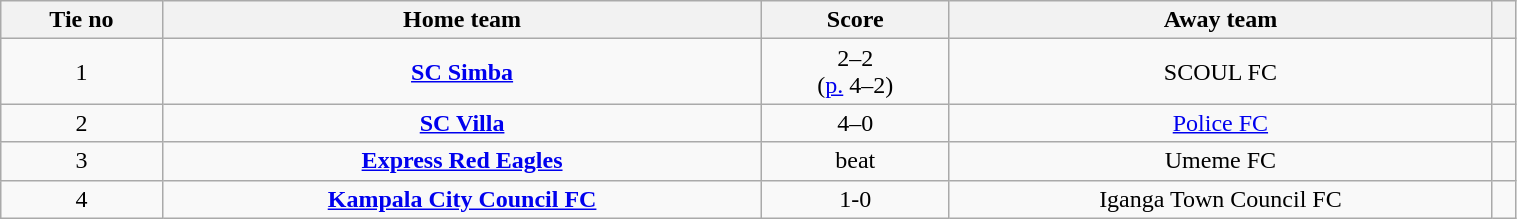<table class="wikitable" style="text-align:center; width:80%; font-size:100%">
<tr>
<th style= width="80px">Tie no</th>
<th style= width="300px">Home team</th>
<th style= width="80px">Score</th>
<th style= width="300px">Away team</th>
<th style= width="300px"></th>
</tr>
<tr>
<td>1</td>
<td><strong><a href='#'>SC Simba</a></strong></td>
<td>2–2<br> (<a href='#'>p.</a> 4–2)</td>
<td>SCOUL FC</td>
<td></td>
</tr>
<tr>
<td>2</td>
<td><strong><a href='#'>SC Villa</a></strong></td>
<td>4–0</td>
<td><a href='#'>Police FC</a></td>
<td></td>
</tr>
<tr>
<td>3</td>
<td><strong><a href='#'>Express Red Eagles</a></strong></td>
<td>beat</td>
<td>Umeme FC</td>
<td></td>
</tr>
<tr>
<td>4</td>
<td><strong><a href='#'>Kampala City Council FC</a></strong></td>
<td>1-0</td>
<td>Iganga Town Council FC</td>
<td></td>
</tr>
</table>
